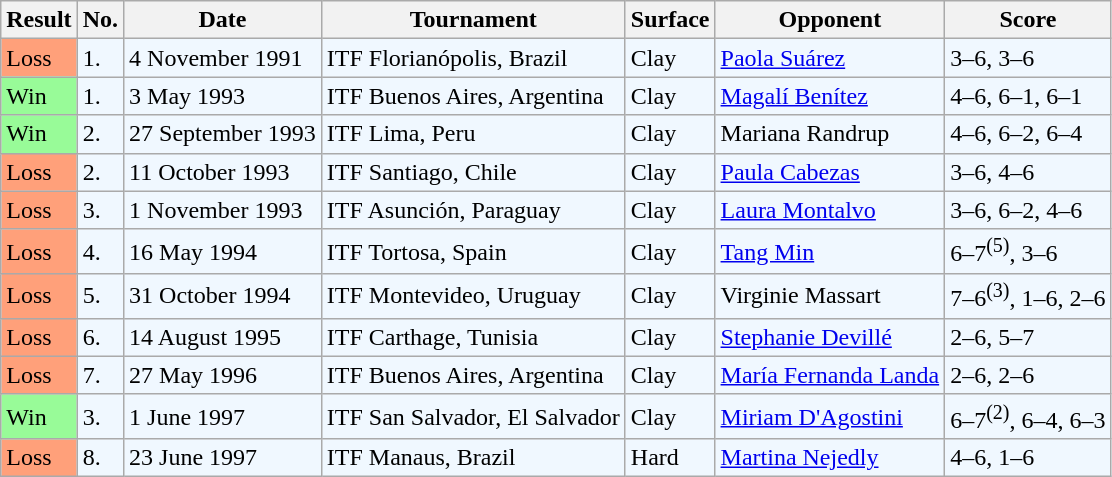<table class="sortable wikitable">
<tr>
<th>Result</th>
<th>No.</th>
<th>Date</th>
<th>Tournament</th>
<th>Surface</th>
<th>Opponent</th>
<th class="unsortable">Score</th>
</tr>
<tr style="background:#f0f8ff;">
<td style="background:#ffa07a;">Loss</td>
<td>1.</td>
<td>4 November 1991</td>
<td>ITF Florianópolis, Brazil</td>
<td>Clay</td>
<td> <a href='#'>Paola Suárez</a></td>
<td>3–6, 3–6</td>
</tr>
<tr style="background:#f0f8ff;">
<td style="background:#98fb98;">Win</td>
<td>1.</td>
<td>3 May 1993</td>
<td>ITF Buenos Aires, Argentina</td>
<td>Clay</td>
<td> <a href='#'>Magalí Benítez</a></td>
<td>4–6, 6–1, 6–1</td>
</tr>
<tr style="background:#f0f8ff;">
<td style="background:#98fb98;">Win</td>
<td>2.</td>
<td>27 September 1993</td>
<td>ITF Lima, Peru</td>
<td>Clay</td>
<td> Mariana Randrup</td>
<td>4–6, 6–2, 6–4</td>
</tr>
<tr style="background:#f0f8ff;">
<td style="background:#ffa07a;">Loss</td>
<td>2.</td>
<td>11 October 1993</td>
<td>ITF Santiago, Chile</td>
<td>Clay</td>
<td> <a href='#'>Paula Cabezas</a></td>
<td>3–6, 4–6</td>
</tr>
<tr style="background:#f0f8ff;">
<td style="background:#ffa07a;">Loss</td>
<td>3.</td>
<td>1 November 1993</td>
<td>ITF Asunción, Paraguay</td>
<td>Clay</td>
<td> <a href='#'>Laura Montalvo</a></td>
<td>3–6, 6–2, 4–6</td>
</tr>
<tr style="background:#f0f8ff;">
<td style="background:#ffa07a;">Loss</td>
<td>4.</td>
<td>16 May 1994</td>
<td>ITF Tortosa, Spain</td>
<td>Clay</td>
<td> <a href='#'>Tang Min</a></td>
<td>6–7<sup>(5)</sup>, 3–6</td>
</tr>
<tr style="background:#f0f8ff;">
<td style="background:#ffa07a;">Loss</td>
<td>5.</td>
<td>31 October 1994</td>
<td>ITF Montevideo, Uruguay</td>
<td>Clay</td>
<td> Virginie Massart</td>
<td>7–6<sup>(3)</sup>, 1–6, 2–6</td>
</tr>
<tr bgcolor="#f0f8ff">
<td style="background:#ffa07a;">Loss</td>
<td>6.</td>
<td>14 August 1995</td>
<td>ITF Carthage, Tunisia</td>
<td>Clay</td>
<td> <a href='#'>Stephanie Devillé</a></td>
<td>2–6, 5–7</td>
</tr>
<tr style="background:#f0f8ff;">
<td style="background:#ffa07a;">Loss</td>
<td>7.</td>
<td>27 May 1996</td>
<td>ITF Buenos Aires, Argentina</td>
<td>Clay</td>
<td> <a href='#'>María Fernanda Landa</a></td>
<td>2–6, 2–6</td>
</tr>
<tr style="background:#f0f8ff;">
<td style="background:#98fb98;">Win</td>
<td>3.</td>
<td>1 June 1997</td>
<td>ITF San Salvador, El Salvador</td>
<td>Clay</td>
<td> <a href='#'>Miriam D'Agostini</a></td>
<td>6–7<sup>(2)</sup>, 6–4, 6–3</td>
</tr>
<tr style="background:#f0f8ff;">
<td style="background:#ffa07a;">Loss</td>
<td>8.</td>
<td>23 June 1997</td>
<td>ITF Manaus, Brazil</td>
<td>Hard</td>
<td> <a href='#'>Martina Nejedly</a></td>
<td>4–6, 1–6</td>
</tr>
</table>
